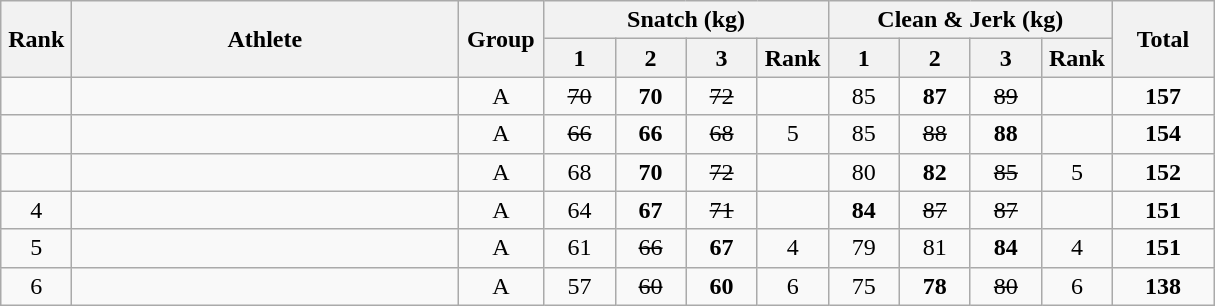<table class = "wikitable" style="text-align:center;">
<tr>
<th rowspan=2 width=40>Rank</th>
<th rowspan=2 width=250>Athlete</th>
<th rowspan=2 width=50>Group</th>
<th colspan=4>Snatch (kg)</th>
<th colspan=4>Clean & Jerk (kg)</th>
<th rowspan=2 width=60>Total</th>
</tr>
<tr>
<th width=40>1</th>
<th width=40>2</th>
<th width=40>3</th>
<th width=40>Rank</th>
<th width=40>1</th>
<th width=40>2</th>
<th width=40>3</th>
<th width=40>Rank</th>
</tr>
<tr>
<td></td>
<td align=left></td>
<td>A</td>
<td><s>70</s></td>
<td><strong>70</strong></td>
<td><s>72</s></td>
<td></td>
<td>85</td>
<td><strong>87</strong></td>
<td><s>89</s></td>
<td></td>
<td><strong>157</strong></td>
</tr>
<tr>
<td></td>
<td align=left></td>
<td>A</td>
<td><s>66</s></td>
<td><strong>66</strong></td>
<td><s>68</s></td>
<td>5</td>
<td>85</td>
<td><s>88</s></td>
<td><strong>88</strong></td>
<td></td>
<td><strong>154</strong></td>
</tr>
<tr>
<td></td>
<td align=left></td>
<td>A</td>
<td>68</td>
<td><strong>70</strong></td>
<td><s>72</s></td>
<td></td>
<td>80</td>
<td><strong>82</strong></td>
<td><s>85</s></td>
<td>5</td>
<td><strong>152</strong></td>
</tr>
<tr>
<td>4</td>
<td align=left></td>
<td>A</td>
<td>64</td>
<td><strong>67</strong></td>
<td><s>71</s></td>
<td></td>
<td><strong>84</strong></td>
<td><s>87</s></td>
<td><s>87</s></td>
<td></td>
<td><strong>151</strong></td>
</tr>
<tr>
<td>5</td>
<td align=left></td>
<td>A</td>
<td>61</td>
<td><s>66</s></td>
<td><strong>67</strong></td>
<td>4</td>
<td>79</td>
<td>81</td>
<td><strong>84</strong></td>
<td>4</td>
<td><strong>151</strong></td>
</tr>
<tr>
<td>6</td>
<td align=left></td>
<td>A</td>
<td>57</td>
<td><s>60</s></td>
<td><strong>60</strong></td>
<td>6</td>
<td>75</td>
<td><strong>78</strong></td>
<td><s>80</s></td>
<td>6</td>
<td><strong>138</strong></td>
</tr>
</table>
